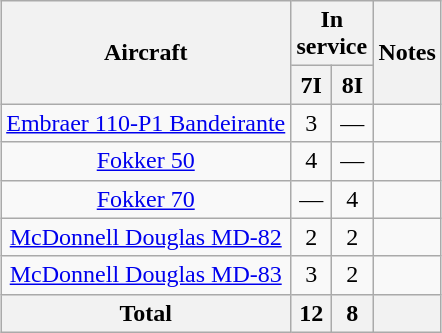<table class="wikitable" style="margin:1em auto;">
<tr>
<th rowspan="2">Aircraft</th>
<th Colspan="2">In service</th>
<th rowspan="2">Notes</th>
</tr>
<tr>
<th style="width:20px;"><abbr>7I</abbr></th>
<th style="width:20px;"><abbr>8I</abbr></th>
</tr>
<tr>
<td align=center><a href='#'>Embraer 110-P1 Bandeirante</a></td>
<td align=center>3</td>
<td align=center>—</td>
<td align=center></td>
</tr>
<tr>
<td align=center><a href='#'>Fokker 50</a></td>
<td align=center>4</td>
<td align=center>—</td>
<td align=center></td>
</tr>
<tr>
<td align=center><a href='#'>Fokker 70</a></td>
<td align=center>—</td>
<td align=center>4</td>
<td align=center></td>
</tr>
<tr>
<td align=center><a href='#'>McDonnell Douglas MD-82</a></td>
<td align=center>2</td>
<td align=center>2</td>
<td align=center></td>
</tr>
<tr>
<td align=center><a href='#'>McDonnell Douglas MD-83</a></td>
<td align=center>3</td>
<td align=center>2</td>
<td align=center></td>
</tr>
<tr>
<th>Total</th>
<th>12</th>
<th>8</th>
<th colspan="4"></th>
</tr>
</table>
